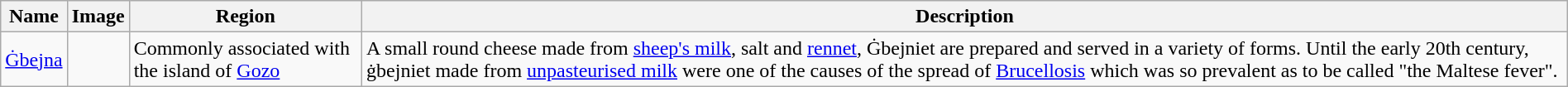<table class="wikitable sortable" style="width:100%">
<tr>
<th>Name</th>
<th class="unsortable">Image</th>
<th>Region</th>
<th>Description</th>
</tr>
<tr>
<td><a href='#'>Ġbejna</a></td>
<td></td>
<td>Commonly associated with the island of <a href='#'>Gozo</a></td>
<td>A small round cheese made from <a href='#'>sheep's milk</a>, salt and <a href='#'>rennet</a>, Ġbejniet are prepared and served in a variety of forms. Until the early 20th century, ġbejniet made from <a href='#'>unpasteurised milk</a> were one of the causes of the spread of <a href='#'>Brucellosis</a> which was so prevalent as to be called "the Maltese fever".</td>
</tr>
</table>
